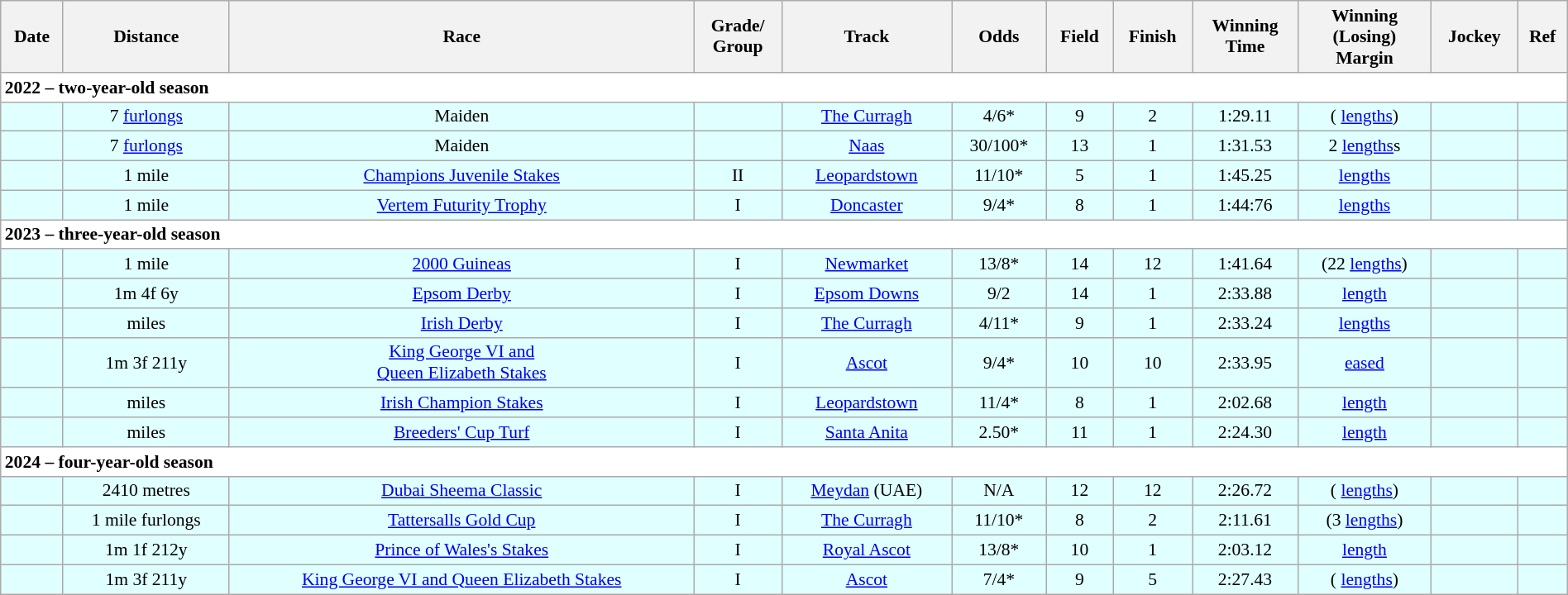<table class = "wikitable sortable" style="text-align:center; width:100%; font-size:90%">
<tr ,>
<th scope="col">Date</th>
<th scope="col">Distance</th>
<th scope="col">Race</th>
<th scope="col">Grade/<br>Group</th>
<th scope="col">Track</th>
<th scope="col">Odds</th>
<th scope="col">Field</th>
<th scope="col">Finish</th>
<th scope="col">Winning<br>Time</th>
<th scope="col">Winning<br>(Losing)<br>Margin</th>
<th scope="col">Jockey</th>
<th scope="col" class="unsortable">Ref</th>
</tr>
<tr style="background-color:white">
<td align="left" colspan=12><strong>2022 – two-year-old season</strong></td>
</tr>
<tr style="background-color:lightcyan">
<td></td>
<td>  7 <a href='#'>furlongs</a></td>
<td>Maiden</td>
<td></td>
<td><a href='#'>The Curragh</a></td>
<td> 4/6*</td>
<td>9</td>
<td>2</td>
<td>1:29.11</td>
<td> ( <a href='#'>lengths</a>)</td>
<td></td>
<td></td>
</tr>
<tr style="background-color:lightcyan">
<td></td>
<td>  7 <a href='#'>furlongs</a></td>
<td>Maiden</td>
<td></td>
<td><a href='#'>Naas</a></td>
<td> 30/100*</td>
<td>13</td>
<td>1</td>
<td>1:31.53</td>
<td> 2 <a href='#'>lengths</a>s</td>
<td></td>
<td></td>
</tr>
<tr style="background-color:lightcyan">
<td></td>
<td>  1 mile</td>
<td><a href='#'>Champions Juvenile Stakes</a></td>
<td> II</td>
<td><a href='#'>Leopardstown</a></td>
<td> 11/10*</td>
<td>5</td>
<td>1</td>
<td>1:45.25</td>
<td>   <a href='#'>lengths</a></td>
<td></td>
<td></td>
</tr>
<tr style="background-color:lightcyan">
<td></td>
<td>  1 mile</td>
<td><a href='#'>Vertem Futurity Trophy</a></td>
<td> I</td>
<td><a href='#'>Doncaster</a></td>
<td> 9/4*</td>
<td>8</td>
<td>1</td>
<td>1:44:76</td>
<td>   <a href='#'>lengths</a></td>
<td></td>
<td></td>
</tr>
<tr style="background-color:white">
<td align="left" colspan=12><strong>2023 – three-year-old season</strong></td>
</tr>
<tr style="background-color:lightcyan">
<td></td>
<td>  1 mile</td>
<td><a href='#'>2000 Guineas</a></td>
<td> I</td>
<td><a href='#'>Newmarket</a></td>
<td> 13/8*</td>
<td>14</td>
<td>12</td>
<td>1:41.64</td>
<td> (22 <a href='#'>lengths</a>)</td>
<td></td>
<td></td>
</tr>
<tr style="background-color:lightcyan">
<td></td>
<td>  1m 4f 6y</td>
<td><a href='#'>Epsom Derby</a></td>
<td> I</td>
<td><a href='#'>Epsom Downs</a></td>
<td> 9/2</td>
<td>14</td>
<td>1</td>
<td>2:33.88</td>
<td>   <a href='#'>length</a></td>
<td></td>
<td></td>
</tr>
<tr style="background-color:lightcyan">
<td></td>
<td>   miles</td>
<td><a href='#'>Irish Derby</a></td>
<td> I</td>
<td><a href='#'>The Curragh</a></td>
<td> 4/11*</td>
<td>9</td>
<td>1</td>
<td>2:33.24</td>
<td>   <a href='#'>lengths</a></td>
<td></td>
<td></td>
</tr>
<tr style="background-color:lightcyan">
<td></td>
<td>  1m 3f 211y</td>
<td><a href='#'>King George VI and<br>Queen Elizabeth Stakes</a></td>
<td> I</td>
<td><a href='#'>Ascot</a></td>
<td> 9/4*</td>
<td>10</td>
<td>10</td>
<td>2:33.95</td>
<td>  <a href='#'>eased</a></td>
<td></td>
<td></td>
</tr>
<tr style="background-color:lightcyan">
<td></td>
<td>   miles</td>
<td><a href='#'>Irish Champion Stakes</a></td>
<td> I</td>
<td><a href='#'>Leopardstown</a></td>
<td> 11/4*</td>
<td>8</td>
<td>1</td>
<td>2:02.68</td>
<td>   <a href='#'>length</a></td>
<td></td>
<td></td>
</tr>
<tr style="background-color:lightcyan">
<td></td>
<td>    miles</td>
<td><a href='#'>Breeders' Cup Turf</a></td>
<td>I</td>
<td><a href='#'>Santa Anita</a></td>
<td> 2.50*</td>
<td>11</td>
<td>1</td>
<td>2:24.30</td>
<td>  <a href='#'>length</a></td>
<td></td>
<td></td>
</tr>
<tr style="background-color:white">
<td align="left" colspan=12><strong>2024 – four-year-old season</strong></td>
</tr>
<tr style="background-color:lightcyan">
<td></td>
<td> 2410 metres</td>
<td><a href='#'>Dubai Sheema Classic</a></td>
<td> I</td>
<td><a href='#'>Meydan</a> (UAE)</td>
<td> N/A</td>
<td>12</td>
<td>12</td>
<td>2:26.72</td>
<td> ( <a href='#'>lengths</a>)</td>
<td></td>
<td></td>
</tr>
<tr style="background-color:lightcyan">
<td></td>
<td>  1 mile  furlongs</td>
<td><a href='#'>Tattersalls Gold Cup</a></td>
<td> I</td>
<td><a href='#'>The Curragh</a></td>
<td> 11/10*</td>
<td>8</td>
<td>2</td>
<td>2:11.61</td>
<td>  (3 <a href='#'>lengths</a>)</td>
<td></td>
<td></td>
</tr>
<tr style="background-color:lightcyan">
<td></td>
<td>  1m 1f 212y</td>
<td><a href='#'>Prince of Wales's Stakes</a></td>
<td> I</td>
<td><a href='#'>Royal Ascot</a></td>
<td> 13/8*</td>
<td>10</td>
<td>1</td>
<td>2:03.12</td>
<td>    <a href='#'>length</a></td>
<td></td>
<td></td>
</tr>
<tr style="background-color:lightcyan">
<td></td>
<td> 1m 3f 211y</td>
<td><a href='#'>King George VI and Queen Elizabeth Stakes</a></td>
<td> I</td>
<td><a href='#'>Ascot</a></td>
<td> 7/4*</td>
<td>9</td>
<td>5</td>
<td>2:27.43</td>
<td>  ( <a href='#'>lengths</a>)</td>
<td></td>
<td></td>
</tr>
</table>
